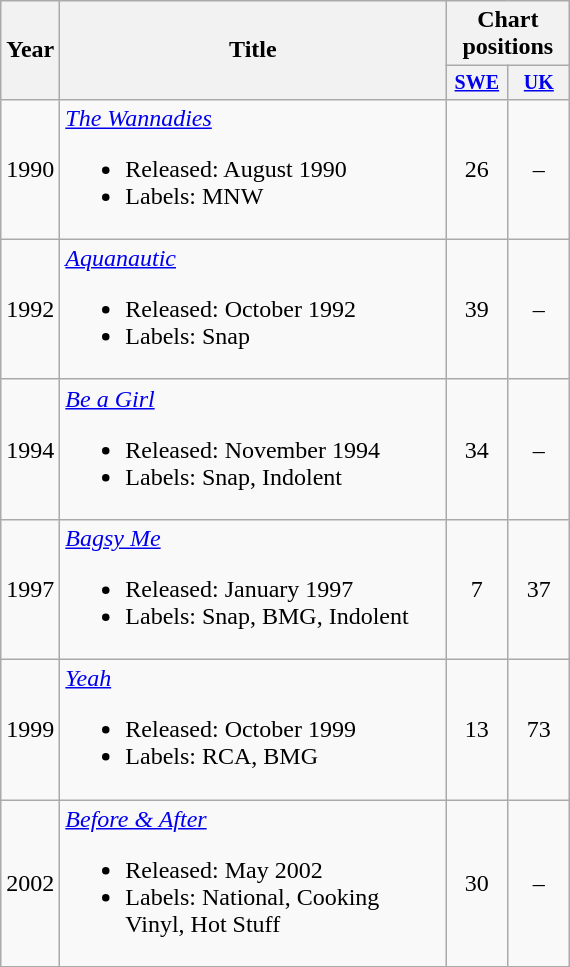<table class="wikitable" style=text-align:center;>
<tr>
<th rowspan="2">Year</th>
<th rowspan="2" width="250">Title</th>
<th colspan="2">Chart positions</th>
</tr>
<tr style="font-size:smaller;">
<th width="35"><a href='#'>SWE</a> <br></th>
<th width="35"><a href='#'>UK</a> <br></th>
</tr>
<tr>
<td>1990</td>
<td align="left"><em><a href='#'>The Wannadies</a></em><br><ul><li>Released: August 1990</li><li>Labels: MNW</li></ul></td>
<td>26</td>
<td>–</td>
</tr>
<tr>
<td>1992</td>
<td align="left"><em><a href='#'>Aquanautic</a></em><br><ul><li>Released: October 1992</li><li>Labels: Snap</li></ul></td>
<td>39</td>
<td>–</td>
</tr>
<tr>
<td>1994</td>
<td align="left"><em><a href='#'>Be a Girl</a></em><br><ul><li>Released: November 1994</li><li>Labels: Snap, Indolent</li></ul></td>
<td>34</td>
<td>–</td>
</tr>
<tr>
<td>1997</td>
<td align="left"><em><a href='#'>Bagsy Me</a></em><br><ul><li>Released: January 1997</li><li>Labels: Snap, BMG, Indolent</li></ul></td>
<td>7</td>
<td>37</td>
</tr>
<tr>
<td>1999</td>
<td align="left"><em><a href='#'>Yeah</a></em><br><ul><li>Released: October 1999</li><li>Labels: RCA, BMG</li></ul></td>
<td>13</td>
<td>73</td>
</tr>
<tr>
<td>2002</td>
<td align="left"><em><a href='#'>Before & After</a></em><br><ul><li>Released: May 2002</li><li>Labels: National, Cooking Vinyl, Hot Stuff</li></ul></td>
<td>30</td>
<td>–</td>
</tr>
<tr>
</tr>
</table>
